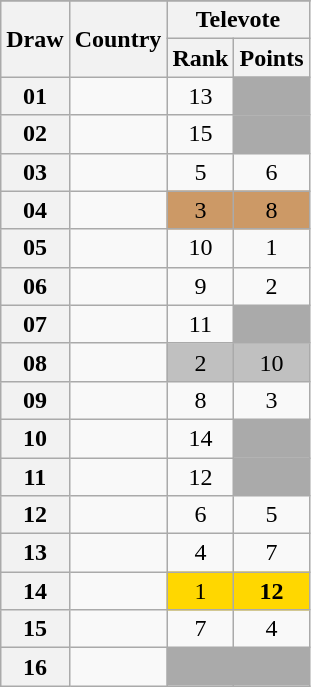<table class="sortable wikitable collapsible plainrowheaders" style="text-align:center;">
<tr>
</tr>
<tr>
<th scope="col" rowspan="2">Draw</th>
<th scope="col" rowspan="2">Country</th>
<th scope="col" colspan="2">Televote</th>
</tr>
<tr>
<th scope="col">Rank</th>
<th scope="col" class="unsortable">Points</th>
</tr>
<tr>
<th scope="row" style="text-align:center;">01</th>
<td style="text-align:left;"></td>
<td>13</td>
<td style="background:#AAAAAA;"></td>
</tr>
<tr>
<th scope="row" style="text-align:center;">02</th>
<td style="text-align:left;"></td>
<td>15</td>
<td style="background:#AAAAAA;"></td>
</tr>
<tr>
<th scope="row" style="text-align:center;">03</th>
<td style="text-align:left;"></td>
<td>5</td>
<td>6</td>
</tr>
<tr>
<th scope="row" style="text-align:center;">04</th>
<td style="text-align:left;"></td>
<td style="background:#CC9966;">3</td>
<td style="background:#CC9966;">8</td>
</tr>
<tr>
<th scope="row" style="text-align:center;">05</th>
<td style="text-align:left;"></td>
<td>10</td>
<td>1</td>
</tr>
<tr>
<th scope="row" style="text-align:center;">06</th>
<td style="text-align:left;"></td>
<td>9</td>
<td>2</td>
</tr>
<tr>
<th scope="row" style="text-align:center;">07</th>
<td style="text-align:left;"></td>
<td>11</td>
<td style="background:#AAAAAA;"></td>
</tr>
<tr>
<th scope="row" style="text-align:center;">08</th>
<td style="text-align:left;"></td>
<td style="background:silver;">2</td>
<td style="background:silver;">10</td>
</tr>
<tr>
<th scope="row" style="text-align:center;">09</th>
<td style="text-align:left;"></td>
<td>8</td>
<td>3</td>
</tr>
<tr>
<th scope="row" style="text-align:center;">10</th>
<td style="text-align:left;"></td>
<td>14</td>
<td style="background:#AAAAAA;"></td>
</tr>
<tr>
<th scope="row" style="text-align:center;">11</th>
<td style="text-align:left;"></td>
<td>12</td>
<td style="background:#AAAAAA;"></td>
</tr>
<tr>
<th scope="row" style="text-align:center;">12</th>
<td style="text-align:left;"></td>
<td>6</td>
<td>5</td>
</tr>
<tr>
<th scope="row" style="text-align:center;">13</th>
<td style="text-align:left;"></td>
<td>4</td>
<td>7</td>
</tr>
<tr>
<th scope="row" style="text-align:center;">14</th>
<td style="text-align:left;"></td>
<td style="background:gold;">1</td>
<td style="background:gold;"><strong>12</strong></td>
</tr>
<tr>
<th scope="row" style="text-align:center;">15</th>
<td style="text-align:left;"></td>
<td>7</td>
<td>4</td>
</tr>
<tr class=sortbottom>
<th scope="row" style="text-align:center;">16</th>
<td style="text-align:left;"></td>
<td style="background:#AAAAAA;"></td>
<td style="background:#AAAAAA;"></td>
</tr>
</table>
